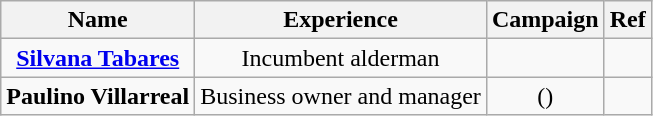<table class="wikitable" style="text-align:center">
<tr>
<th>Name</th>
<th>Experience</th>
<th>Campaign</th>
<th>Ref</th>
</tr>
<tr>
<td><strong><a href='#'>Silvana Tabares</a></strong></td>
<td>Incumbent alderman</td>
<td></td>
<td></td>
</tr>
<tr>
<td><strong>Paulino Villarreal</strong></td>
<td>Business owner and manager</td>
<td>()</td>
<td></td>
</tr>
</table>
